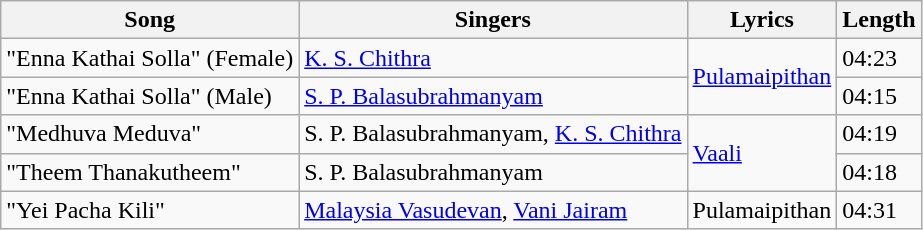<table class="wikitable">
<tr>
<th>Song</th>
<th>Singers</th>
<th>Lyrics</th>
<th>Length</th>
</tr>
<tr>
<td>"Enna Kathai Solla" (Female)</td>
<td><a href='#'>K. S. Chithra</a></td>
<td rowspan=2><a href='#'>Pulamaipithan</a></td>
<td>04:23</td>
</tr>
<tr>
<td>"Enna Kathai Solla" (Male)</td>
<td><a href='#'>S. P. Balasubrahmanyam</a></td>
<td>04:15</td>
</tr>
<tr>
<td>"Medhuva Meduva"</td>
<td>S. P. Balasubrahmanyam, <a href='#'>K. S. Chithra</a></td>
<td rowspan=2><a href='#'>Vaali</a></td>
<td>04:19</td>
</tr>
<tr>
<td>"Theem Thanakutheem"</td>
<td>S. P. Balasubrahmanyam</td>
<td>04:18</td>
</tr>
<tr>
<td>"Yei Pacha Kili"</td>
<td><a href='#'>Malaysia Vasudevan</a>, <a href='#'>Vani Jairam</a></td>
<td>Pulamaipithan</td>
<td>04:31</td>
</tr>
</table>
